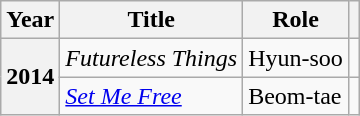<table class="wikitable plainrowheaders">
<tr>
<th scope="col">Year</th>
<th scope="col">Title</th>
<th scope="col">Role</th>
<th scope="col" class="unsortable"></th>
</tr>
<tr>
<th scope="row" rowspan=2>2014</th>
<td><em>Futureless Things</em></td>
<td>Hyun-soo</td>
<td></td>
</tr>
<tr>
<td><em><a href='#'>Set Me Free</a></em></td>
<td>Beom-tae</td>
<td></td>
</tr>
</table>
